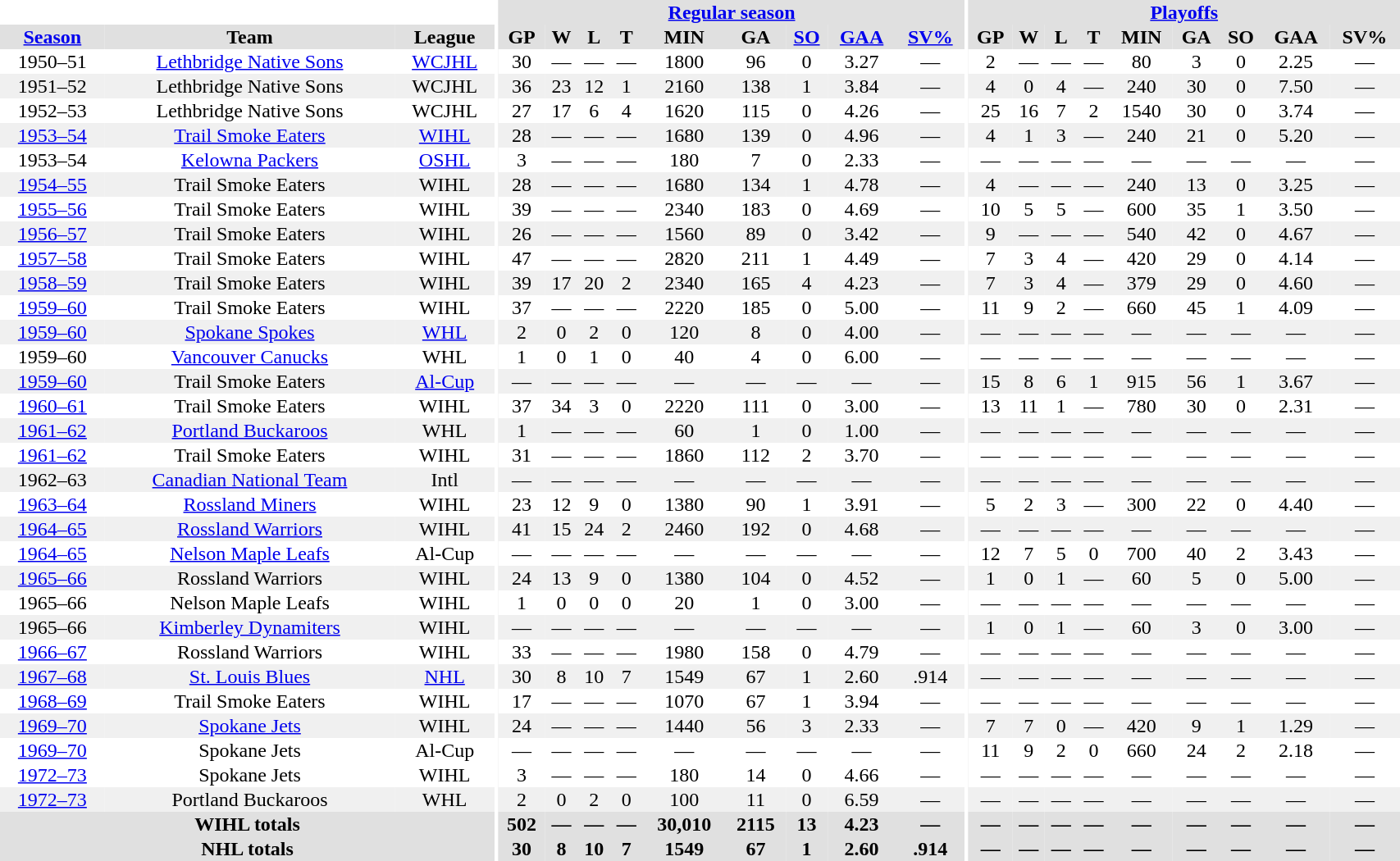<table border="0" cellpadding="1" cellspacing="0" style="width:90%; text-align:center;">
<tr bgcolor="#e0e0e0">
<th colspan="3" bgcolor="#ffffff"></th>
<th rowspan="99" bgcolor="#ffffff"></th>
<th colspan="9" bgcolor="#e0e0e0"><a href='#'>Regular season</a></th>
<th rowspan="99" bgcolor="#ffffff"></th>
<th colspan="9" bgcolor="#e0e0e0"><a href='#'>Playoffs</a></th>
</tr>
<tr bgcolor="#e0e0e0">
<th><a href='#'>Season</a></th>
<th>Team</th>
<th>League</th>
<th>GP</th>
<th>W</th>
<th>L</th>
<th>T</th>
<th>MIN</th>
<th>GA</th>
<th><a href='#'>SO</a></th>
<th><a href='#'>GAA</a></th>
<th><a href='#'>SV%</a></th>
<th>GP</th>
<th>W</th>
<th>L</th>
<th>T</th>
<th>MIN</th>
<th>GA</th>
<th>SO</th>
<th>GAA</th>
<th>SV%</th>
</tr>
<tr>
<td>1950–51</td>
<td><a href='#'>Lethbridge Native Sons</a></td>
<td><a href='#'>WCJHL</a></td>
<td>30</td>
<td>—</td>
<td>—</td>
<td>—</td>
<td>1800</td>
<td>96</td>
<td>0</td>
<td>3.27</td>
<td>—</td>
<td>2</td>
<td>—</td>
<td>—</td>
<td>—</td>
<td>80</td>
<td>3</td>
<td>0</td>
<td>2.25</td>
<td>—</td>
</tr>
<tr bgcolor="#f0f0f0">
<td>1951–52</td>
<td>Lethbridge Native Sons</td>
<td>WCJHL</td>
<td>36</td>
<td>23</td>
<td>12</td>
<td>1</td>
<td>2160</td>
<td>138</td>
<td>1</td>
<td>3.84</td>
<td>—</td>
<td>4</td>
<td>0</td>
<td>4</td>
<td>—</td>
<td>240</td>
<td>30</td>
<td>0</td>
<td>7.50</td>
<td>—</td>
</tr>
<tr>
<td>1952–53</td>
<td>Lethbridge Native Sons</td>
<td>WCJHL</td>
<td>27</td>
<td>17</td>
<td>6</td>
<td>4</td>
<td>1620</td>
<td>115</td>
<td>0</td>
<td>4.26</td>
<td>—</td>
<td>25</td>
<td>16</td>
<td>7</td>
<td>2</td>
<td>1540</td>
<td>30</td>
<td>0</td>
<td>3.74</td>
<td>—</td>
</tr>
<tr bgcolor="#f0f0f0">
<td><a href='#'>1953–54</a></td>
<td><a href='#'>Trail Smoke Eaters</a></td>
<td><a href='#'>WIHL</a></td>
<td>28</td>
<td>—</td>
<td>—</td>
<td>—</td>
<td>1680</td>
<td>139</td>
<td>0</td>
<td>4.96</td>
<td>—</td>
<td>4</td>
<td>1</td>
<td>3</td>
<td>—</td>
<td>240</td>
<td>21</td>
<td>0</td>
<td>5.20</td>
<td>—</td>
</tr>
<tr>
<td>1953–54</td>
<td><a href='#'>Kelowna Packers</a></td>
<td><a href='#'>OSHL</a></td>
<td>3</td>
<td>—</td>
<td>—</td>
<td>—</td>
<td>180</td>
<td>7</td>
<td>0</td>
<td>2.33</td>
<td>—</td>
<td>—</td>
<td>—</td>
<td>—</td>
<td>—</td>
<td>—</td>
<td>—</td>
<td>—</td>
<td>—</td>
<td>—</td>
</tr>
<tr bgcolor="#f0f0f0">
<td><a href='#'>1954–55</a></td>
<td>Trail Smoke Eaters</td>
<td>WIHL</td>
<td>28</td>
<td>—</td>
<td>—</td>
<td>—</td>
<td>1680</td>
<td>134</td>
<td>1</td>
<td>4.78</td>
<td>—</td>
<td>4</td>
<td>—</td>
<td>—</td>
<td>—</td>
<td>240</td>
<td>13</td>
<td>0</td>
<td>3.25</td>
<td>—</td>
</tr>
<tr>
<td><a href='#'>1955–56</a></td>
<td>Trail Smoke Eaters</td>
<td>WIHL</td>
<td>39</td>
<td>—</td>
<td>—</td>
<td>—</td>
<td>2340</td>
<td>183</td>
<td>0</td>
<td>4.69</td>
<td>—</td>
<td>10</td>
<td>5</td>
<td>5</td>
<td>—</td>
<td>600</td>
<td>35</td>
<td>1</td>
<td>3.50</td>
<td>—</td>
</tr>
<tr bgcolor="#f0f0f0">
<td><a href='#'>1956–57</a></td>
<td>Trail Smoke Eaters</td>
<td>WIHL</td>
<td>26</td>
<td>—</td>
<td>—</td>
<td>—</td>
<td>1560</td>
<td>89</td>
<td>0</td>
<td>3.42</td>
<td>—</td>
<td>9</td>
<td>—</td>
<td>—</td>
<td>—</td>
<td>540</td>
<td>42</td>
<td>0</td>
<td>4.67</td>
<td>—</td>
</tr>
<tr>
<td><a href='#'>1957–58</a></td>
<td>Trail Smoke Eaters</td>
<td>WIHL</td>
<td>47</td>
<td>—</td>
<td>—</td>
<td>—</td>
<td>2820</td>
<td>211</td>
<td>1</td>
<td>4.49</td>
<td>—</td>
<td>7</td>
<td>3</td>
<td>4</td>
<td>—</td>
<td>420</td>
<td>29</td>
<td>0</td>
<td>4.14</td>
<td>—</td>
</tr>
<tr bgcolor="#f0f0f0">
<td><a href='#'>1958–59</a></td>
<td>Trail Smoke Eaters</td>
<td>WIHL</td>
<td>39</td>
<td>17</td>
<td>20</td>
<td>2</td>
<td>2340</td>
<td>165</td>
<td>4</td>
<td>4.23</td>
<td>—</td>
<td>7</td>
<td>3</td>
<td>4</td>
<td>—</td>
<td>379</td>
<td>29</td>
<td>0</td>
<td>4.60</td>
<td>—</td>
</tr>
<tr>
<td><a href='#'>1959–60</a></td>
<td>Trail Smoke Eaters</td>
<td>WIHL</td>
<td>37</td>
<td>—</td>
<td>—</td>
<td>—</td>
<td>2220</td>
<td>185</td>
<td>0</td>
<td>5.00</td>
<td>—</td>
<td>11</td>
<td>9</td>
<td>2</td>
<td>—</td>
<td>660</td>
<td>45</td>
<td>1</td>
<td>4.09</td>
<td>—</td>
</tr>
<tr bgcolor="#f0f0f0">
<td><a href='#'>1959–60</a></td>
<td><a href='#'>Spokane Spokes</a></td>
<td><a href='#'>WHL</a></td>
<td>2</td>
<td>0</td>
<td>2</td>
<td>0</td>
<td>120</td>
<td>8</td>
<td>0</td>
<td>4.00</td>
<td>—</td>
<td>—</td>
<td>—</td>
<td>—</td>
<td>—</td>
<td>—</td>
<td>—</td>
<td>—</td>
<td>—</td>
<td>—</td>
</tr>
<tr>
<td>1959–60</td>
<td><a href='#'>Vancouver Canucks</a></td>
<td>WHL</td>
<td>1</td>
<td>0</td>
<td>1</td>
<td>0</td>
<td>40</td>
<td>4</td>
<td>0</td>
<td>6.00</td>
<td>—</td>
<td>—</td>
<td>—</td>
<td>—</td>
<td>—</td>
<td>—</td>
<td>—</td>
<td>—</td>
<td>—</td>
<td>—</td>
</tr>
<tr bgcolor="#f0f0f0">
<td><a href='#'>1959–60</a></td>
<td>Trail Smoke Eaters</td>
<td><a href='#'>Al-Cup</a></td>
<td>—</td>
<td>—</td>
<td>—</td>
<td>—</td>
<td>—</td>
<td>—</td>
<td>—</td>
<td>—</td>
<td>—</td>
<td>15</td>
<td>8</td>
<td>6</td>
<td>1</td>
<td>915</td>
<td>56</td>
<td>1</td>
<td>3.67</td>
<td>—</td>
</tr>
<tr>
<td><a href='#'>1960–61</a></td>
<td>Trail Smoke Eaters</td>
<td>WIHL</td>
<td>37</td>
<td>34</td>
<td>3</td>
<td>0</td>
<td>2220</td>
<td>111</td>
<td>0</td>
<td>3.00</td>
<td>—</td>
<td>13</td>
<td>11</td>
<td>1</td>
<td>—</td>
<td>780</td>
<td>30</td>
<td>0</td>
<td>2.31</td>
<td>—</td>
</tr>
<tr bgcolor="#f0f0f0">
<td><a href='#'>1961–62</a></td>
<td><a href='#'>Portland Buckaroos</a></td>
<td>WHL</td>
<td>1</td>
<td>—</td>
<td>—</td>
<td>—</td>
<td>60</td>
<td>1</td>
<td>0</td>
<td>1.00</td>
<td>—</td>
<td>—</td>
<td>—</td>
<td>—</td>
<td>—</td>
<td>—</td>
<td>—</td>
<td>—</td>
<td>—</td>
<td>—</td>
</tr>
<tr>
<td><a href='#'>1961–62</a></td>
<td>Trail Smoke Eaters</td>
<td>WIHL</td>
<td>31</td>
<td>—</td>
<td>—</td>
<td>—</td>
<td>1860</td>
<td>112</td>
<td>2</td>
<td>3.70</td>
<td>—</td>
<td>—</td>
<td>—</td>
<td>—</td>
<td>—</td>
<td>—</td>
<td>—</td>
<td>—</td>
<td>—</td>
<td>—</td>
</tr>
<tr bgcolor="#f0f0f0">
<td>1962–63</td>
<td><a href='#'>Canadian National Team</a></td>
<td>Intl</td>
<td>—</td>
<td>—</td>
<td>—</td>
<td>—</td>
<td>—</td>
<td>—</td>
<td>—</td>
<td>—</td>
<td>—</td>
<td>—</td>
<td>—</td>
<td>—</td>
<td>—</td>
<td>—</td>
<td>—</td>
<td>—</td>
<td>—</td>
<td>—</td>
</tr>
<tr>
<td><a href='#'>1963–64</a></td>
<td><a href='#'>Rossland Miners</a></td>
<td>WIHL</td>
<td>23</td>
<td>12</td>
<td>9</td>
<td>0</td>
<td>1380</td>
<td>90</td>
<td>1</td>
<td>3.91</td>
<td>—</td>
<td>5</td>
<td>2</td>
<td>3</td>
<td>—</td>
<td>300</td>
<td>22</td>
<td>0</td>
<td>4.40</td>
<td>—</td>
</tr>
<tr bgcolor="#f0f0f0">
<td><a href='#'>1964–65</a></td>
<td><a href='#'>Rossland Warriors</a></td>
<td>WIHL</td>
<td>41</td>
<td>15</td>
<td>24</td>
<td>2</td>
<td>2460</td>
<td>192</td>
<td>0</td>
<td>4.68</td>
<td>—</td>
<td>—</td>
<td>—</td>
<td>—</td>
<td>—</td>
<td>—</td>
<td>—</td>
<td>—</td>
<td>—</td>
<td>—</td>
</tr>
<tr>
<td><a href='#'>1964–65</a></td>
<td><a href='#'>Nelson Maple Leafs</a></td>
<td>Al-Cup</td>
<td>—</td>
<td>—</td>
<td>—</td>
<td>—</td>
<td>—</td>
<td>—</td>
<td>—</td>
<td>—</td>
<td>—</td>
<td>12</td>
<td>7</td>
<td>5</td>
<td>0</td>
<td>700</td>
<td>40</td>
<td>2</td>
<td>3.43</td>
<td>—</td>
</tr>
<tr bgcolor="#f0f0f0">
<td><a href='#'>1965–66</a></td>
<td>Rossland Warriors</td>
<td>WIHL</td>
<td>24</td>
<td>13</td>
<td>9</td>
<td>0</td>
<td>1380</td>
<td>104</td>
<td>0</td>
<td>4.52</td>
<td>—</td>
<td>1</td>
<td>0</td>
<td>1</td>
<td>—</td>
<td>60</td>
<td>5</td>
<td>0</td>
<td>5.00</td>
<td>—</td>
</tr>
<tr>
<td>1965–66</td>
<td>Nelson Maple Leafs</td>
<td>WIHL</td>
<td>1</td>
<td>0</td>
<td>0</td>
<td>0</td>
<td>20</td>
<td>1</td>
<td>0</td>
<td>3.00</td>
<td>—</td>
<td>—</td>
<td>—</td>
<td>—</td>
<td>—</td>
<td>—</td>
<td>—</td>
<td>—</td>
<td>—</td>
<td>—</td>
</tr>
<tr bgcolor="#f0f0f0">
<td>1965–66</td>
<td><a href='#'>Kimberley Dynamiters</a></td>
<td>WIHL</td>
<td>—</td>
<td>—</td>
<td>—</td>
<td>—</td>
<td>—</td>
<td>—</td>
<td>—</td>
<td>—</td>
<td>—</td>
<td>1</td>
<td>0</td>
<td>1</td>
<td>—</td>
<td>60</td>
<td>3</td>
<td>0</td>
<td>3.00</td>
<td>—</td>
</tr>
<tr>
<td><a href='#'>1966–67</a></td>
<td>Rossland Warriors</td>
<td>WIHL</td>
<td>33</td>
<td>—</td>
<td>—</td>
<td>—</td>
<td>1980</td>
<td>158</td>
<td>0</td>
<td>4.79</td>
<td>—</td>
<td>—</td>
<td>—</td>
<td>—</td>
<td>—</td>
<td>—</td>
<td>—</td>
<td>—</td>
<td>—</td>
<td>—</td>
</tr>
<tr bgcolor="#f0f0f0">
<td><a href='#'>1967–68</a></td>
<td><a href='#'>St. Louis Blues</a></td>
<td><a href='#'>NHL</a></td>
<td>30</td>
<td>8</td>
<td>10</td>
<td>7</td>
<td>1549</td>
<td>67</td>
<td>1</td>
<td>2.60</td>
<td>.914</td>
<td>—</td>
<td>—</td>
<td>—</td>
<td>—</td>
<td>—</td>
<td>—</td>
<td>—</td>
<td>—</td>
<td>—</td>
</tr>
<tr>
<td><a href='#'>1968–69</a></td>
<td>Trail Smoke Eaters</td>
<td>WIHL</td>
<td>17</td>
<td>—</td>
<td>—</td>
<td>—</td>
<td>1070</td>
<td>67</td>
<td>1</td>
<td>3.94</td>
<td>—</td>
<td>—</td>
<td>—</td>
<td>—</td>
<td>—</td>
<td>—</td>
<td>—</td>
<td>—</td>
<td>—</td>
<td>—</td>
</tr>
<tr bgcolor="#f0f0f0">
<td><a href='#'>1969–70</a></td>
<td><a href='#'>Spokane Jets</a></td>
<td>WIHL</td>
<td>24</td>
<td>—</td>
<td>—</td>
<td>—</td>
<td>1440</td>
<td>56</td>
<td>3</td>
<td>2.33</td>
<td>—</td>
<td>7</td>
<td>7</td>
<td>0</td>
<td>—</td>
<td>420</td>
<td>9</td>
<td>1</td>
<td>1.29</td>
<td>—</td>
</tr>
<tr>
<td><a href='#'>1969–70</a></td>
<td>Spokane Jets</td>
<td>Al-Cup</td>
<td>—</td>
<td>—</td>
<td>—</td>
<td>—</td>
<td>—</td>
<td>—</td>
<td>—</td>
<td>—</td>
<td>—</td>
<td>11</td>
<td>9</td>
<td>2</td>
<td>0</td>
<td>660</td>
<td>24</td>
<td>2</td>
<td>2.18</td>
<td>—</td>
</tr>
<tr bgcolor="#f0f0f0">
</tr>
<tr>
<td><a href='#'>1972–73</a></td>
<td>Spokane Jets</td>
<td>WIHL</td>
<td>3</td>
<td>—</td>
<td>—</td>
<td>—</td>
<td>180</td>
<td>14</td>
<td>0</td>
<td>4.66</td>
<td>—</td>
<td>—</td>
<td>—</td>
<td>—</td>
<td>—</td>
<td>—</td>
<td>—</td>
<td>—</td>
<td>—</td>
<td>—</td>
</tr>
<tr bgcolor="#f0f0f0">
<td><a href='#'>1972–73</a></td>
<td>Portland Buckaroos</td>
<td>WHL</td>
<td>2</td>
<td>0</td>
<td>2</td>
<td>0</td>
<td>100</td>
<td>11</td>
<td>0</td>
<td>6.59</td>
<td>—</td>
<td>—</td>
<td>—</td>
<td>—</td>
<td>—</td>
<td>—</td>
<td>—</td>
<td>—</td>
<td>—</td>
<td>—</td>
</tr>
<tr bgcolor="#e0e0e0">
<th colspan=3>WIHL totals</th>
<th>502</th>
<th>—</th>
<th>—</th>
<th>—</th>
<th>30,010</th>
<th>2115</th>
<th>13</th>
<th>4.23</th>
<th>—</th>
<th>—</th>
<th>—</th>
<th>—</th>
<th>—</th>
<th>—</th>
<th>—</th>
<th>—</th>
<th>—</th>
<th>—</th>
</tr>
<tr bgcolor="#e0e0e0">
<th colspan=3>NHL totals</th>
<th>30</th>
<th>8</th>
<th>10</th>
<th>7</th>
<th>1549</th>
<th>67</th>
<th>1</th>
<th>2.60</th>
<th>.914</th>
<th>—</th>
<th>—</th>
<th>—</th>
<th>—</th>
<th>—</th>
<th>—</th>
<th>—</th>
<th>—</th>
<th>—</th>
</tr>
</table>
